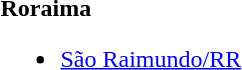<table>
<tr>
<td><strong>Roraima</strong><br><ul><li><a href='#'>São Raimundo/RR</a></li></ul></td>
</tr>
</table>
